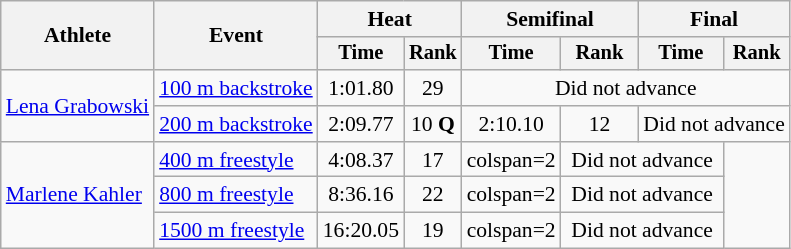<table class=wikitable style="font-size:90%">
<tr>
<th rowspan="2">Athlete</th>
<th rowspan="2">Event</th>
<th colspan="2">Heat</th>
<th colspan="2">Semifinal</th>
<th colspan="2">Final</th>
</tr>
<tr style="font-size:95%">
<th>Time</th>
<th>Rank</th>
<th>Time</th>
<th>Rank</th>
<th>Time</th>
<th>Rank</th>
</tr>
<tr align=center>
<td align=left rowspan=2><a href='#'>Lena Grabowski</a></td>
<td align=left><a href='#'>100 m backstroke</a></td>
<td>1:01.80</td>
<td>29</td>
<td colspan="4">Did not advance</td>
</tr>
<tr align=center>
<td align=left><a href='#'>200 m backstroke</a></td>
<td>2:09.77</td>
<td>10 <strong>Q</strong></td>
<td>2:10.10</td>
<td>12</td>
<td colspan="2">Did not advance</td>
</tr>
<tr align=center>
<td align=left rowspan=3><a href='#'>Marlene Kahler</a></td>
<td align=left><a href='#'>400 m freestyle</a></td>
<td>4:08.37</td>
<td>17</td>
<td>colspan=2 </td>
<td colspan="2">Did not advance</td>
</tr>
<tr align=center>
<td align=left><a href='#'>800 m freestyle</a></td>
<td>8:36.16</td>
<td>22</td>
<td>colspan=2 </td>
<td colspan="2">Did not advance</td>
</tr>
<tr align=center>
<td align=left><a href='#'>1500 m freestyle</a></td>
<td>16:20.05</td>
<td>19</td>
<td>colspan=2 </td>
<td colspan="2">Did not advance</td>
</tr>
</table>
